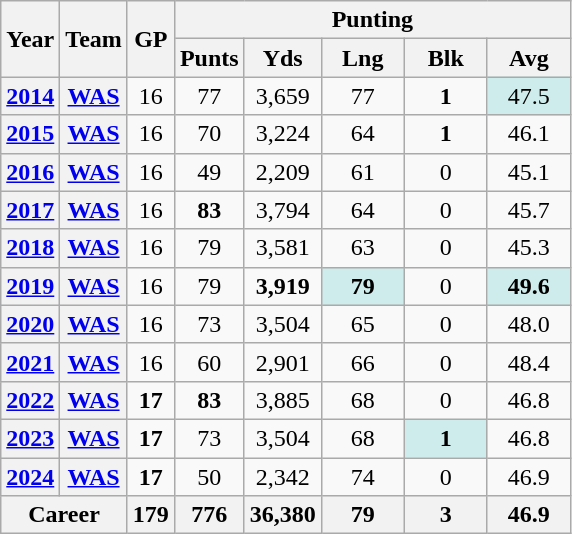<table class="wikitable" style="text-align:center">
<tr>
<th rowspan="2">Year</th>
<th rowspan="2">Team</th>
<th rowspan="2">GP</th>
<th colspan="5">Punting</th>
</tr>
<tr>
<th>Punts</th>
<th>Yds</th>
<th>Lng</th>
<th>Blk</th>
<th>Avg</th>
</tr>
<tr>
<th><a href='#'>2014</a></th>
<th><a href='#'>WAS</a></th>
<td>16</td>
<td>77</td>
<td>3,659</td>
<td>77</td>
<td><strong>1</strong></td>
<td style="background:#cfecec; width:3em;">47.5</td>
</tr>
<tr>
<th><a href='#'>2015</a></th>
<th><a href='#'>WAS</a></th>
<td>16</td>
<td>70</td>
<td>3,224</td>
<td>64</td>
<td><strong>1</strong></td>
<td>46.1</td>
</tr>
<tr>
<th><a href='#'>2016</a></th>
<th><a href='#'>WAS</a></th>
<td>16</td>
<td>49</td>
<td>2,209</td>
<td>61</td>
<td>0</td>
<td>45.1</td>
</tr>
<tr>
<th><a href='#'>2017</a></th>
<th><a href='#'>WAS</a></th>
<td>16</td>
<td><strong>83</strong></td>
<td>3,794</td>
<td>64</td>
<td>0</td>
<td>45.7</td>
</tr>
<tr>
<th><a href='#'>2018</a></th>
<th><a href='#'>WAS</a></th>
<td>16</td>
<td>79</td>
<td>3,581</td>
<td>63</td>
<td>0</td>
<td>45.3</td>
</tr>
<tr>
<th><a href='#'>2019</a></th>
<th><a href='#'>WAS</a></th>
<td>16</td>
<td>79</td>
<td><strong>3,919</strong></td>
<td style="background:#cfecec; width:3em;"><strong>79</strong></td>
<td>0</td>
<td style="background:#cfecec; width:3em;"><strong>49.6</strong></td>
</tr>
<tr>
<th><a href='#'>2020</a></th>
<th><a href='#'>WAS</a></th>
<td>16</td>
<td>73</td>
<td>3,504</td>
<td>65</td>
<td>0</td>
<td>48.0</td>
</tr>
<tr>
<th><a href='#'>2021</a></th>
<th><a href='#'>WAS</a></th>
<td>16</td>
<td>60</td>
<td>2,901</td>
<td>66</td>
<td>0</td>
<td>48.4</td>
</tr>
<tr>
<th><a href='#'>2022</a></th>
<th><a href='#'>WAS</a></th>
<td><strong>17</strong></td>
<td><strong>83</strong></td>
<td>3,885</td>
<td>68</td>
<td>0</td>
<td>46.8</td>
</tr>
<tr>
<th><a href='#'>2023</a></th>
<th><a href='#'>WAS</a></th>
<td><strong>17</strong></td>
<td>73</td>
<td>3,504</td>
<td>68</td>
<td style="background:#cfecec; width:3em;"><strong>1</strong></td>
<td>46.8</td>
</tr>
<tr>
<th><a href='#'>2024</a></th>
<th><a href='#'>WAS</a></th>
<td><strong>17</strong></td>
<td>50</td>
<td>2,342</td>
<td>74</td>
<td>0</td>
<td>46.9</td>
</tr>
<tr>
<th colspan="2">Career</th>
<th>179</th>
<th>776</th>
<th>36,380</th>
<th>79</th>
<th>3</th>
<th>46.9</th>
</tr>
</table>
